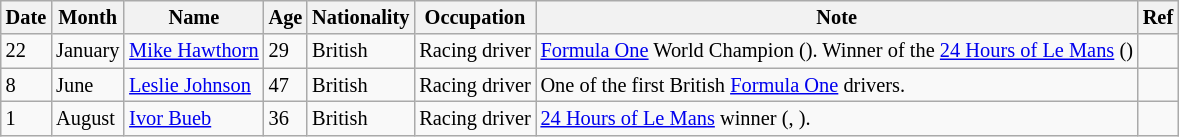<table class="wikitable" style="font-size:85%;">
<tr>
<th>Date</th>
<th>Month</th>
<th>Name</th>
<th>Age</th>
<th>Nationality</th>
<th>Occupation</th>
<th>Note</th>
<th>Ref</th>
</tr>
<tr>
<td>22</td>
<td>January</td>
<td><a href='#'>Mike Hawthorn</a></td>
<td>29</td>
<td>British</td>
<td>Racing driver</td>
<td><a href='#'>Formula One</a> World Champion (). Winner of the <a href='#'>24 Hours of Le Mans</a> ()</td>
<td></td>
</tr>
<tr>
<td>8</td>
<td>June</td>
<td><a href='#'>Leslie Johnson</a></td>
<td>47</td>
<td>British</td>
<td>Racing driver</td>
<td>One of the first British <a href='#'>Formula One</a> drivers.</td>
<td></td>
</tr>
<tr>
<td>1</td>
<td>August</td>
<td><a href='#'>Ivor Bueb</a></td>
<td>36</td>
<td>British</td>
<td>Racing driver</td>
<td><a href='#'>24 Hours of Le Mans</a> winner (, ).</td>
<td></td>
</tr>
</table>
